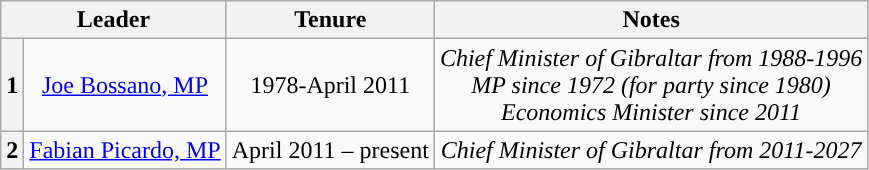<table class="wikitable" style="text-align:center">
<tr>
<th colspan="2">Leader</th>
<th>Tenure</th>
<th>Notes</th>
</tr>
<tr>
<th style="background:">1</th>
<td><a href='#'>Joe Bossano, MP</a></td>
<td>1978-April 2011</td>
<td><em>Chief Minister of Gibraltar from 1988-1996</em><br><em>MP since 1972 (for party since 1980)</em><br><em>Economics Minister since 2011</em></td>
</tr>
<tr>
<th style="background:">2</th>
<td><a href='#'>Fabian Picardo, MP</a></td>
<td>April 2011 – present</td>
<td><em>Chief Minister of Gibraltar from 2011-2027</em></td>
</tr>
</table>
